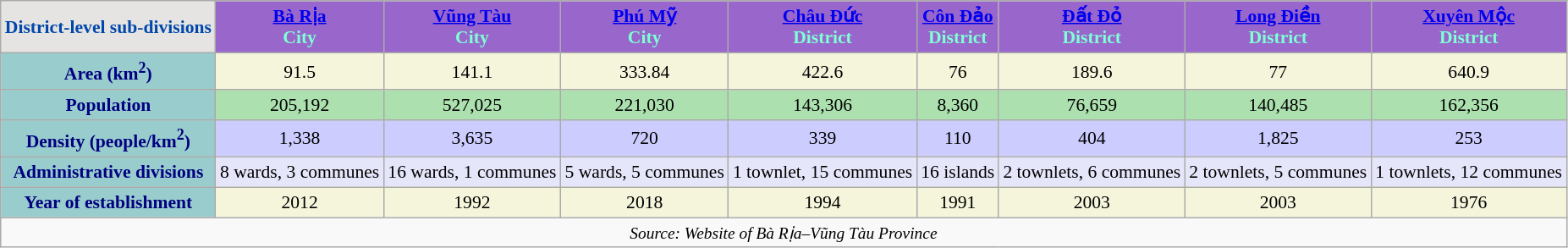<table class= "wikitable" style="font-size:90%; border:0; text-align: center; line-height:120%;">
<tr>
<th style= "background:#e5e4e2; color:#0047ab; height:17px; ">District-level sub-divisions</th>
<th style= "background: #96c; color:#7fffd4;"><a href='#'>Bà Rịa</a> <br> City</th>
<th style= "background: #96c; color:#7fffd4;"><a href='#'>Vũng Tàu</a> <br> City</th>
<th style= "background: #96c; color:#7fffd4;"><a href='#'>Phú Mỹ</a> <br> City</th>
<th style= "background: #96c; color:#7fffd4;"><a href='#'>Châu Đức</a> <br> District</th>
<th style= "background: #96c; color:#7fffd4;"><a href='#'>Côn Đảo</a> <br> District</th>
<th style= "background: #96c; color:#7fffd4;"><a href='#'>Đất Đỏ</a> <br> District</th>
<th style= "background: #96c; color:#7fffd4;"><a href='#'>Long Điền</a> <br> District</th>
<th style= "background: #96c; color:#7fffd4;"><a href='#'>Xuyên Mộc</a> <br> District</th>
</tr>
<tr>
<th style= "background:#9cc; color:navy; ">Area (km<sup>2</sup>)</th>
<td style= "background: beige; color:#000;">91.5</td>
<td style= "background: beige; color:#000;">141.1</td>
<td style= "background: beige; color:#000;">333.84</td>
<td style= "background: beige; color:#000;">422.6</td>
<td style= "background: beige; color:#000;">76</td>
<td style= "background: beige; color:#000;">189.6</td>
<td style= "background: beige; color:#000;">77</td>
<td style= "background: beige; color:#000;">640.9</td>
</tr>
<tr>
<th style= "background:#9cc; color:navy; height:16px; ">Population</th>
<td style= "background: #ACE1AF; color: black; ">205,192</td>
<td style= "background: #ACE1AF; color: black; ">527,025</td>
<td style= "background: #ACE1AF; color: black; ">221,030</td>
<td style= "background: #ACE1AF; color: black; ">143,306</td>
<td style= "background: #ACE1AF; color: black; ">8,360</td>
<td style= "background: #ACE1AF; color: black; ">76,659</td>
<td style= "background: #ACE1AF; color: black; ">140,485</td>
<td style= "background: #ACE1AF; color: black; ">162,356</td>
</tr>
<tr>
<th style= "background:#9cc; color:navy; ">Density (people/km<sup>2</sup>)</th>
<td style= "background:#ccf; color:#000;">1,338</td>
<td style= "background:#ccf; color:#000;">3,635</td>
<td style= "background:#ccf; color:#000;">720</td>
<td style= "background:#ccf; color:#000;">339</td>
<td style= "background:#ccf; color:#000;">110</td>
<td style= "background:#ccf; color:#000;">404</td>
<td style= "background:#ccf; color:#000;">1,825</td>
<td style= "background:#ccf; color:#000;">253</td>
</tr>
<tr>
<th style= "background:#9cc; color:navy; ">Administrative divisions</th>
<td style= "background: lavender; color:#000;">8 wards, 3 communes</td>
<td style= "background: lavender; color:#000;">16 wards, 1 communes</td>
<td style= "background: lavender; color:#000;">5 wards, 5 communes</td>
<td style= "background: lavender; color:#000;">1 townlet, 15 communes</td>
<td style= "background: lavender; color:#000;">16 islands</td>
<td style= "background: lavender; color:#000;">2 townlets, 6 communes</td>
<td style= "background: lavender; color:#000;">2 townlets, 5 communes</td>
<td style= "background: lavender; color:#000;">1 townlets, 12 communes</td>
</tr>
<tr>
<th style= "background:#9cc; color:navy; ">Year of establishment</th>
<td style= "background: beige; color:#000;">2012</td>
<td style="background: beige; color:#000;">1992</td>
<td style= "background: beige; color:#000;">2018</td>
<td style= "background: beige; color:#000;">1994</td>
<td style= "background: beige; color:#000;">1991</td>
<td style= "background: beige; color:#000;">2003</td>
<td style= "background: beige; color:#000;">2003</td>
<td style= "background: beige; color:#000;">1976</td>
</tr>
<tr>
<td colspan="14" style="text-align: center; font-size:90%;"><em>Source: Website of Bà Rịa–Vũng Tàu Province</em></td>
</tr>
</table>
